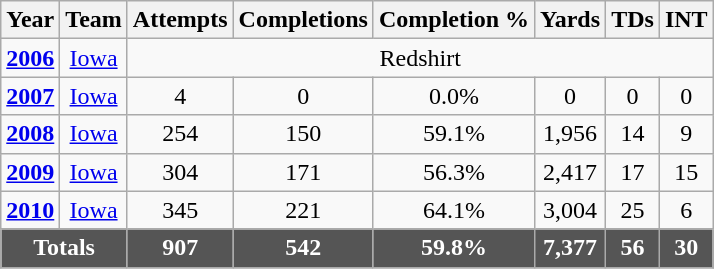<table class="wikitable" style="text-align:center;">
<tr>
<th>Year</th>
<th>Team</th>
<th>Attempts</th>
<th>Completions</th>
<th>Completion %</th>
<th>Yards</th>
<th>TDs</th>
<th>INT</th>
</tr>
<tr>
<td><strong><a href='#'>2006</a></strong></td>
<td><a href='#'>Iowa</a></td>
<td colspan=6 style="text-align:center;">Redshirt</td>
</tr>
<tr>
<td><strong><a href='#'>2007</a></strong></td>
<td><a href='#'>Iowa</a></td>
<td>4</td>
<td>0</td>
<td>0.0%</td>
<td>0</td>
<td>0</td>
<td>0</td>
</tr>
<tr>
<td><strong><a href='#'>2008</a></strong></td>
<td><a href='#'>Iowa</a></td>
<td>254</td>
<td>150</td>
<td>59.1%</td>
<td>1,956</td>
<td>14</td>
<td>9</td>
</tr>
<tr>
<td><strong><a href='#'>2009</a></strong></td>
<td><a href='#'>Iowa</a></td>
<td>304</td>
<td>171</td>
<td>56.3%</td>
<td>2,417</td>
<td>17</td>
<td>15</td>
</tr>
<tr>
<td><strong><a href='#'>2010</a></strong></td>
<td><a href='#'>Iowa</a></td>
<td>345</td>
<td>221</td>
<td>64.1%</td>
<td>3,004</td>
<td>25</td>
<td>6</td>
</tr>
<tr style="background:#555555;font-weight:bold;color:white;">
<td colspan=2>Totals</td>
<td>907</td>
<td>542</td>
<td>59.8%</td>
<td>7,377</td>
<td>56</td>
<td>30</td>
</tr>
<tr style="background:#555555;font-weight:bold;color:white;">
</tr>
</table>
